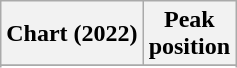<table class="wikitable sortable plainrowheaders" style="text-align:center">
<tr>
<th scope="col">Chart (2022)</th>
<th scope="col">Peak<br>position</th>
</tr>
<tr>
</tr>
<tr>
</tr>
<tr>
</tr>
</table>
